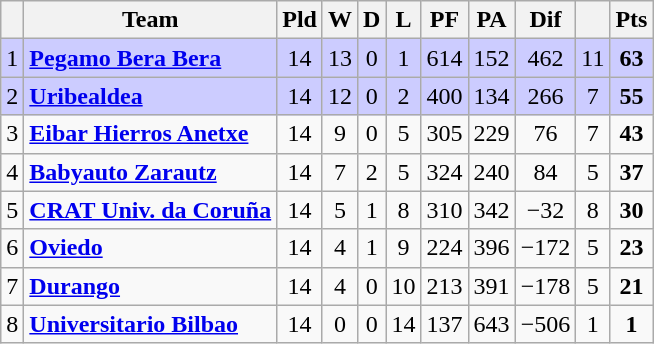<table class="wikitable sortable" style="text-align: center;">
<tr>
<th align="center"></th>
<th align="center">Team</th>
<th align="center">Pld</th>
<th align="center">W</th>
<th align="center">D</th>
<th align="center">L</th>
<th align="center">PF</th>
<th align="center">PA</th>
<th align="center">Dif</th>
<th align="center"></th>
<th align="center">Pts</th>
</tr>
<tr style="background:#ccccff;">
<td>1</td>
<td align="left"><strong><a href='#'>Pegamo Bera Bera</a></strong></td>
<td>14</td>
<td>13</td>
<td>0</td>
<td>1</td>
<td>614</td>
<td>152</td>
<td>462</td>
<td>11</td>
<td><strong>63</strong></td>
</tr>
<tr style="background:#ccccff;">
<td>2</td>
<td align="left"><strong><a href='#'>Uribealdea</a></strong></td>
<td>14</td>
<td>12</td>
<td>0</td>
<td>2</td>
<td>400</td>
<td>134</td>
<td>266</td>
<td>7</td>
<td><strong>55</strong></td>
</tr>
<tr>
<td>3</td>
<td align="left"><strong><a href='#'>Eibar Hierros Anetxe</a></strong></td>
<td>14</td>
<td>9</td>
<td>0</td>
<td>5</td>
<td>305</td>
<td>229</td>
<td>76</td>
<td>7</td>
<td><strong>43</strong></td>
</tr>
<tr>
<td>4</td>
<td align="left"><strong><a href='#'>Babyauto Zarautz</a></strong></td>
<td>14</td>
<td>7</td>
<td>2</td>
<td>5</td>
<td>324</td>
<td>240</td>
<td>84</td>
<td>5</td>
<td><strong>37</strong></td>
</tr>
<tr>
<td>5</td>
<td align="left"><strong><a href='#'>CRAT Univ. da Coruña</a></strong></td>
<td>14</td>
<td>5</td>
<td>1</td>
<td>8</td>
<td>310</td>
<td>342</td>
<td>−32</td>
<td>8</td>
<td><strong>30</strong></td>
</tr>
<tr>
<td>6</td>
<td align="left"><strong><a href='#'>Oviedo</a></strong></td>
<td>14</td>
<td>4</td>
<td>1</td>
<td>9</td>
<td>224</td>
<td>396</td>
<td>−172</td>
<td>5</td>
<td><strong>23</strong></td>
</tr>
<tr>
<td>7</td>
<td align="left"><strong><a href='#'>Durango</a></strong></td>
<td>14</td>
<td>4</td>
<td>0</td>
<td>10</td>
<td>213</td>
<td>391</td>
<td>−178</td>
<td>5</td>
<td><strong>21</strong></td>
</tr>
<tr>
<td>8</td>
<td align="left"><strong><a href='#'>Universitario Bilbao</a></strong></td>
<td>14</td>
<td>0</td>
<td>0</td>
<td>14</td>
<td>137</td>
<td>643</td>
<td>−506</td>
<td>1</td>
<td><strong>1</strong></td>
</tr>
</table>
